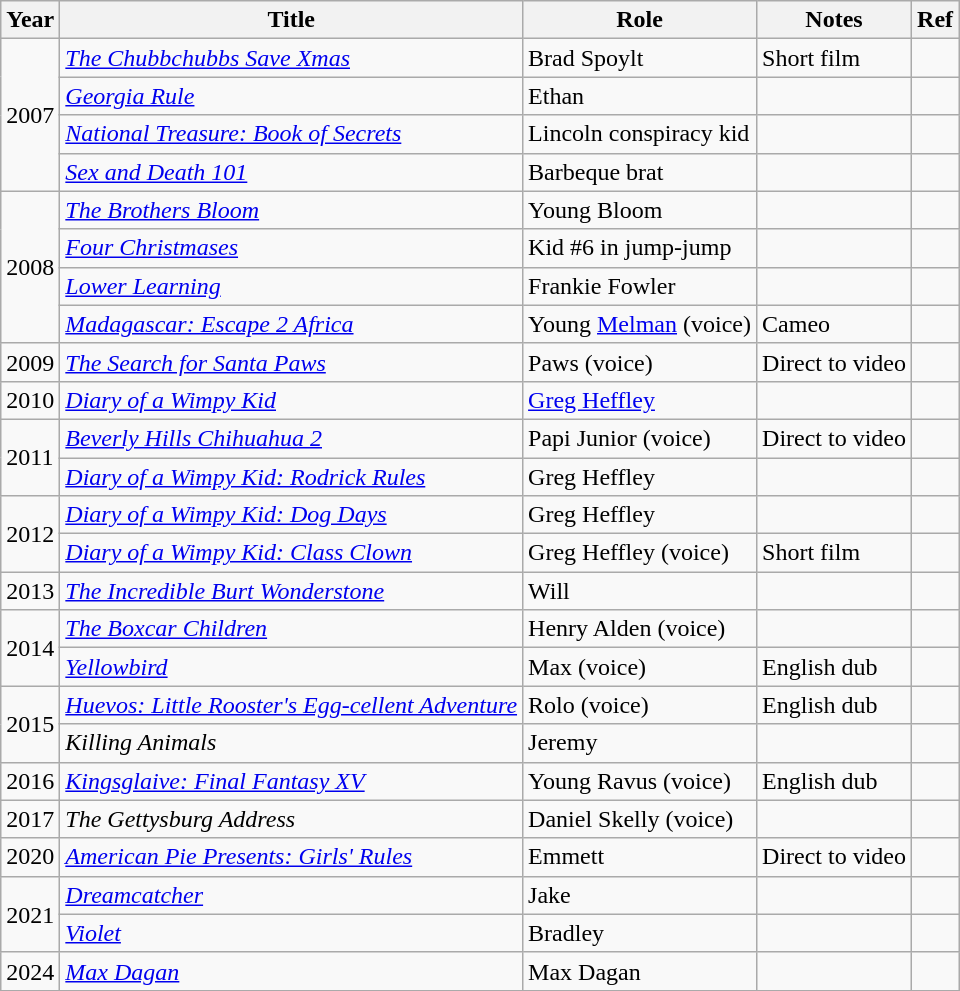<table class="wikitable sortable">
<tr>
<th>Year</th>
<th>Title</th>
<th>Role</th>
<th class="unsortable">Notes</th>
<th class="unsortable">Ref</th>
</tr>
<tr>
<td rowspan="4">2007</td>
<td data-sort-value="Chubbchubbs Save Xmas, The"><em><a href='#'>The Chubbchubbs Save Xmas</a></em></td>
<td>Brad Spoylt</td>
<td>Short film</td>
<td></td>
</tr>
<tr>
<td><em><a href='#'>Georgia Rule</a></em></td>
<td>Ethan</td>
<td></td>
<td></td>
</tr>
<tr>
<td><em><a href='#'>National Treasure: Book of Secrets</a></em></td>
<td>Lincoln conspiracy kid</td>
<td></td>
<td></td>
</tr>
<tr>
<td><em><a href='#'>Sex and Death 101</a></em></td>
<td>Barbeque brat</td>
<td></td>
<td></td>
</tr>
<tr>
<td rowspan="4">2008</td>
<td data-sort-value="Brothers Bloom, The"><em><a href='#'>The Brothers Bloom</a></em></td>
<td>Young Bloom</td>
<td></td>
<td></td>
</tr>
<tr>
<td><em><a href='#'>Four Christmases</a></em></td>
<td>Kid #6 in jump-jump</td>
<td></td>
<td></td>
</tr>
<tr>
<td><em><a href='#'>Lower Learning</a></em></td>
<td>Frankie Fowler</td>
<td></td>
<td></td>
</tr>
<tr>
<td><em><a href='#'>Madagascar: Escape 2 Africa</a></em></td>
<td>Young <a href='#'>Melman</a> (voice)</td>
<td>Cameo</td>
<td></td>
</tr>
<tr>
<td>2009</td>
<td data-sort-value="Search for Santa Paws, The"><em><a href='#'>The Search for Santa Paws</a></em></td>
<td>Paws (voice)</td>
<td>Direct to video</td>
<td></td>
</tr>
<tr>
<td>2010</td>
<td><em><a href='#'>Diary of a Wimpy Kid</a></em></td>
<td><a href='#'>Greg Heffley</a></td>
<td></td>
<td></td>
</tr>
<tr>
<td rowspan="2">2011</td>
<td><em><a href='#'>Beverly Hills Chihuahua 2</a></em></td>
<td>Papi Junior (voice)</td>
<td>Direct to video</td>
<td></td>
</tr>
<tr>
<td><em><a href='#'>Diary of a Wimpy Kid: Rodrick Rules</a></em></td>
<td>Greg Heffley</td>
<td></td>
<td></td>
</tr>
<tr>
<td rowspan=2>2012</td>
<td><em><a href='#'>Diary of a Wimpy Kid: Dog Days</a></em></td>
<td>Greg Heffley</td>
<td></td>
<td></td>
</tr>
<tr>
<td><em><a href='#'>Diary of a Wimpy Kid: Class Clown</a></em></td>
<td>Greg Heffley (voice)</td>
<td>Short film</td>
<td></td>
</tr>
<tr>
<td>2013</td>
<td data-sort-value="Incredible Burt Wonderstone, The"><em><a href='#'>The Incredible Burt Wonderstone</a></em></td>
<td>Will</td>
<td></td>
<td></td>
</tr>
<tr>
<td rowspan="2">2014</td>
<td data-sort-value="Boxcar Children, The"><em><a href='#'>The Boxcar Children</a></em></td>
<td>Henry Alden (voice)</td>
<td></td>
<td></td>
</tr>
<tr>
<td><em><a href='#'>Yellowbird</a></em></td>
<td>Max (voice)</td>
<td>English dub</td>
<td></td>
</tr>
<tr>
<td rowspan="2">2015</td>
<td><em><a href='#'>Huevos: Little Rooster's Egg-cellent Adventure</a></em></td>
<td>Rolo (voice)</td>
<td>English dub</td>
<td></td>
</tr>
<tr>
<td><em>Killing Animals</em></td>
<td>Jeremy</td>
<td></td>
<td></td>
</tr>
<tr>
<td>2016</td>
<td><em><a href='#'>Kingsglaive: Final Fantasy XV</a></em></td>
<td>Young Ravus (voice)</td>
<td>English dub</td>
<td></td>
</tr>
<tr>
<td>2017</td>
<td data-sort-value="Gettysburg Address, The"><em>The Gettysburg Address</em></td>
<td>Daniel Skelly (voice)</td>
<td></td>
<td></td>
</tr>
<tr>
<td>2020</td>
<td><em><a href='#'>American Pie Presents: Girls' Rules</a></em></td>
<td>Emmett</td>
<td>Direct to video</td>
<td></td>
</tr>
<tr>
<td rowspan="2">2021</td>
<td><em><a href='#'>Dreamcatcher</a></em></td>
<td>Jake</td>
<td></td>
<td></td>
</tr>
<tr>
<td><em><a href='#'>Violet</a></em></td>
<td>Bradley</td>
<td></td>
<td></td>
</tr>
<tr>
<td>2024</td>
<td><em><a href='#'>Max Dagan</a></em></td>
<td>Max Dagan</td>
<td></td>
<td></td>
</tr>
<tr>
</tr>
</table>
